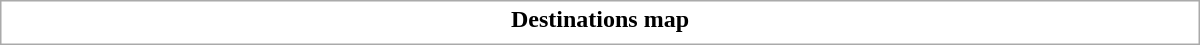<table class="collapsible collapsed" style="border:1px #aaa solid; width:50em; margin:0.2em auto">
<tr>
<th>Destinations map</th>
</tr>
<tr>
<td></td>
</tr>
</table>
